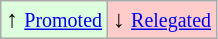<table class="wikitable" align="center">
<tr>
<td style="background:#ddffdd">↑ <small><a href='#'>Promoted</a></small></td>
<td style="background:#ffcccc">↓ <small><a href='#'>Relegated</a></small></td>
</tr>
</table>
